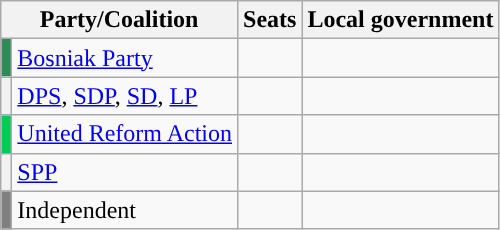<table class="wikitable" style="text-align:left;">
<tr>
<th colspan=2>Party/Coalition</th>
<th>Seats</th>
<th>Local government</th>
</tr>
<tr>
<th style="background-color: #2E8B57"></th>
<td><a href='#'>Bosniak Party</a></td>
<td></td>
<td></td>
</tr>
<tr>
<th style="background-color: "></th>
<td><a href='#'>DPS</a>, <a href='#'>SDP</a>, <a href='#'>SD</a>, <a href='#'>LP</a></td>
<td></td>
<td></td>
</tr>
<tr>
<th style="background-color: #00cc55"></th>
<td><a href='#'>United Reform Action</a></td>
<td></td>
<td></td>
</tr>
<tr>
<th style="background-color: "></th>
<td><a href='#'>SPP</a></td>
<td></td>
<td></td>
</tr>
<tr>
<th style="background-color: #808080"></th>
<td>Independent</td>
<td></td>
<td></td>
</tr>
</table>
